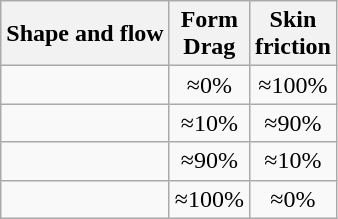<table class="wikitable floatright" style="text-align: center;">
<tr>
<th>Shape and flow</th>
<th>Form<br>Drag</th>
<th>Skin<br>friction</th>
</tr>
<tr>
<td></td>
<td>≈0%</td>
<td>≈100%</td>
</tr>
<tr>
<td></td>
<td>≈10%</td>
<td>≈90%</td>
</tr>
<tr>
<td></td>
<td>≈90%</td>
<td>≈10%</td>
</tr>
<tr>
<td></td>
<td>≈100%</td>
<td>≈0%</td>
</tr>
</table>
